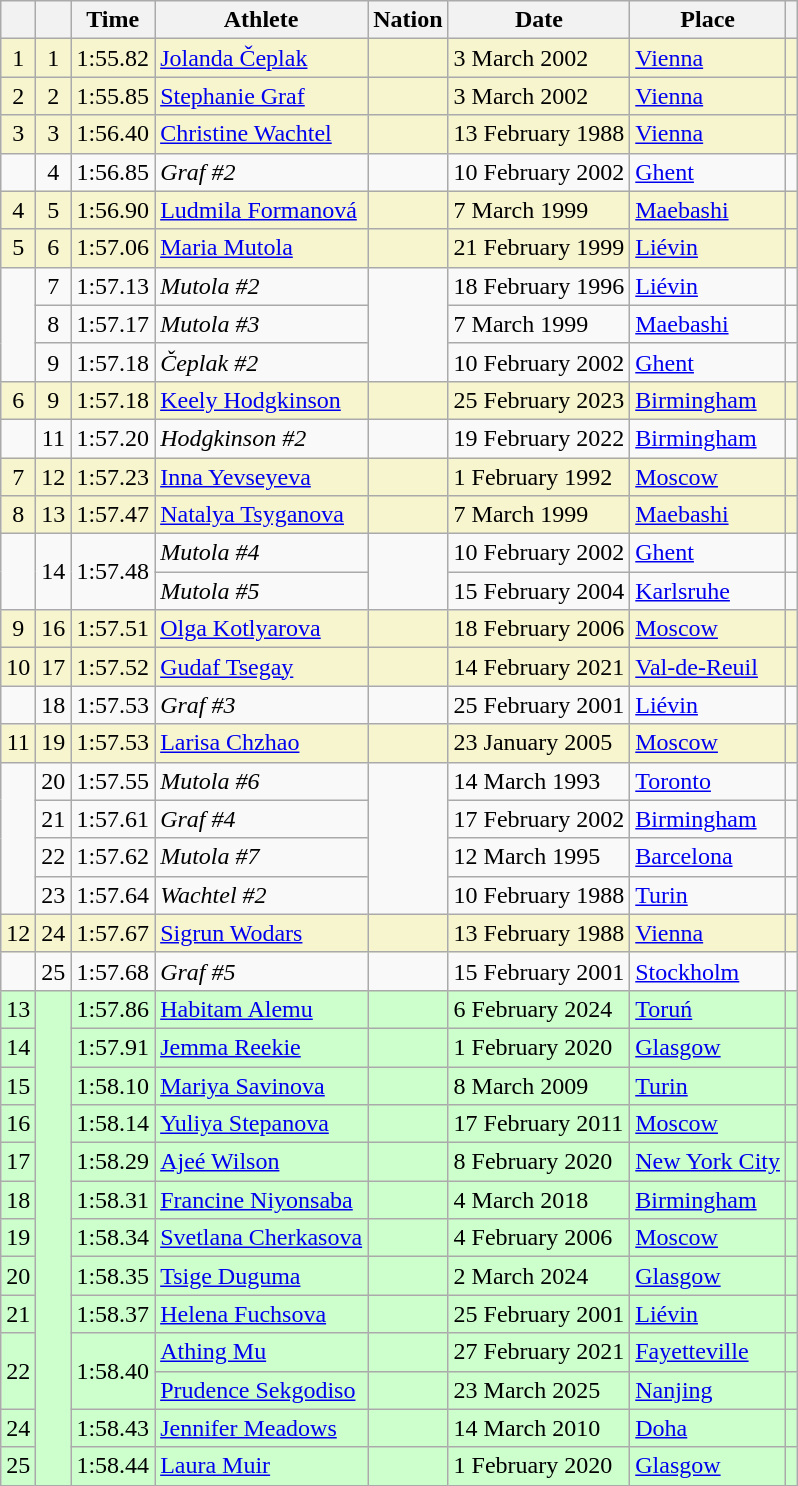<table class="wikitable sortable">
<tr>
<th></th>
<th></th>
<th>Time</th>
<th>Athlete</th>
<th>Nation</th>
<th>Date</th>
<th>Place</th>
<th class="unsortable"></th>
</tr>
<tr bgcolor="#f6F5CE">
<td align=center>1</td>
<td align=center>1</td>
<td>1:55.82</td>
<td><a href='#'>Jolanda Čeplak</a></td>
<td></td>
<td>3 March 2002</td>
<td><a href='#'>Vienna</a></td>
<td></td>
</tr>
<tr bgcolor="#f6F5CE">
<td align=center>2</td>
<td align=center>2</td>
<td>1:55.85</td>
<td><a href='#'>Stephanie Graf</a></td>
<td></td>
<td>3 March 2002</td>
<td><a href='#'>Vienna</a></td>
<td></td>
</tr>
<tr bgcolor="#f6F5CE">
<td align=center>3</td>
<td align=center>3</td>
<td>1:56.40</td>
<td><a href='#'>Christine Wachtel</a></td>
<td></td>
<td>13 February 1988</td>
<td><a href='#'>Vienna</a></td>
<td></td>
</tr>
<tr>
<td></td>
<td align=center>4</td>
<td>1:56.85</td>
<td><em>Graf #2</em></td>
<td></td>
<td>10 February 2002</td>
<td><a href='#'>Ghent</a></td>
<td></td>
</tr>
<tr bgcolor="#f6F5CE">
<td align=center>4</td>
<td align=center>5</td>
<td>1:56.90</td>
<td><a href='#'>Ludmila Formanová</a></td>
<td></td>
<td>7 March 1999</td>
<td><a href='#'>Maebashi</a></td>
<td></td>
</tr>
<tr bgcolor="#f6F5CE">
<td align=center>5</td>
<td align=center>6</td>
<td>1:57.06</td>
<td><a href='#'>Maria Mutola</a></td>
<td></td>
<td>21 February 1999</td>
<td><a href='#'>Liévin</a></td>
<td></td>
</tr>
<tr>
<td rowspan="3"></td>
<td align=center>7</td>
<td>1:57.13</td>
<td><em>Mutola #2</em></td>
<td rowspan="3"></td>
<td>18 February 1996</td>
<td><a href='#'>Liévin</a></td>
<td></td>
</tr>
<tr>
<td align=center>8</td>
<td>1:57.17</td>
<td><em>Mutola #3</em></td>
<td>7 March 1999</td>
<td><a href='#'>Maebashi</a></td>
<td></td>
</tr>
<tr>
<td align=center>9</td>
<td>1:57.18</td>
<td><em>Čeplak #2</em></td>
<td>10 February 2002</td>
<td><a href='#'>Ghent</a></td>
<td></td>
</tr>
<tr bgcolor="#f6F5CE">
<td align=center>6</td>
<td align=center>9</td>
<td>1:57.18</td>
<td><a href='#'>Keely Hodgkinson</a></td>
<td></td>
<td>25 February 2023</td>
<td><a href='#'>Birmingham</a></td>
<td></td>
</tr>
<tr>
<td></td>
<td align=center>11</td>
<td>1:57.20</td>
<td><em>Hodgkinson #2</em></td>
<td></td>
<td>19 February 2022</td>
<td><a href='#'>Birmingham</a></td>
<td></td>
</tr>
<tr bgcolor="#f6F5CE">
<td align=center>7</td>
<td align=center>12</td>
<td>1:57.23</td>
<td><a href='#'>Inna Yevseyeva</a></td>
<td></td>
<td>1 February 1992</td>
<td><a href='#'>Moscow</a></td>
<td></td>
</tr>
<tr bgcolor="#f6F5CE">
<td align=center>8</td>
<td align=center>13</td>
<td>1:57.47</td>
<td><a href='#'>Natalya Tsyganova</a></td>
<td></td>
<td>7 March 1999</td>
<td><a href='#'>Maebashi</a></td>
<td></td>
</tr>
<tr>
<td rowspan="2"></td>
<td rowspan="2" align=center>14</td>
<td rowspan="2">1:57.48</td>
<td><em>Mutola #4</em></td>
<td rowspan="2"></td>
<td>10 February 2002</td>
<td><a href='#'>Ghent</a></td>
<td></td>
</tr>
<tr>
<td><em>Mutola #5</em></td>
<td>15 February 2004</td>
<td><a href='#'>Karlsruhe</a></td>
<td></td>
</tr>
<tr bgcolor="#f6F5CE">
<td align=center>9</td>
<td align=center>16</td>
<td>1:57.51</td>
<td><a href='#'>Olga Kotlyarova</a></td>
<td></td>
<td>18 February 2006</td>
<td><a href='#'>Moscow</a></td>
<td></td>
</tr>
<tr bgcolor="#f6F5CE">
<td align=center>10</td>
<td align=center>17</td>
<td>1:57.52</td>
<td><a href='#'>Gudaf Tsegay</a></td>
<td></td>
<td>14 February 2021</td>
<td><a href='#'>Val-de-Reuil</a></td>
<td></td>
</tr>
<tr>
<td></td>
<td align=center>18</td>
<td>1:57.53</td>
<td><em>Graf #3</em></td>
<td></td>
<td>25 February 2001</td>
<td><a href='#'>Liévin</a></td>
<td></td>
</tr>
<tr bgcolor="#f6F5CE">
<td align=center>11</td>
<td align=center>19</td>
<td>1:57.53</td>
<td><a href='#'>Larisa Chzhao</a></td>
<td></td>
<td>23 January 2005</td>
<td><a href='#'>Moscow</a></td>
<td></td>
</tr>
<tr>
<td rowspan="4"></td>
<td align=center>20</td>
<td>1:57.55</td>
<td><em>Mutola #6</em></td>
<td rowspan="4"></td>
<td>14 March 1993</td>
<td><a href='#'>Toronto</a></td>
<td></td>
</tr>
<tr>
<td align=center>21</td>
<td>1:57.61</td>
<td><em>Graf #4</em></td>
<td>17 February 2002</td>
<td><a href='#'>Birmingham</a></td>
<td></td>
</tr>
<tr>
<td align=center>22</td>
<td>1:57.62</td>
<td><em>Mutola #7</em></td>
<td>12 March 1995</td>
<td><a href='#'>Barcelona</a></td>
<td></td>
</tr>
<tr>
<td align=center>23</td>
<td>1:57.64</td>
<td><em>Wachtel #2</em></td>
<td>10 February 1988</td>
<td><a href='#'>Turin</a></td>
<td></td>
</tr>
<tr bgcolor="#f6F5CE">
<td align=center>12</td>
<td align=center>24</td>
<td>1:57.67</td>
<td><a href='#'>Sigrun Wodars</a></td>
<td></td>
<td>13 February 1988</td>
<td><a href='#'>Vienna</a></td>
<td></td>
</tr>
<tr>
<td></td>
<td align=center>25</td>
<td>1:57.68</td>
<td><em>Graf #5</em></td>
<td></td>
<td>15 February 2001</td>
<td><a href='#'>Stockholm</a></td>
<td></td>
</tr>
<tr bgcolor=#CCFFCC>
<td align=center>13</td>
<td rowspan="13"></td>
<td>1:57.86</td>
<td><a href='#'>Habitam Alemu</a></td>
<td></td>
<td>6 February 2024</td>
<td><a href='#'>Toruń</a></td>
<td></td>
</tr>
<tr bgcolor=#CCFFCC>
<td align=center>14</td>
<td>1:57.91</td>
<td><a href='#'>Jemma Reekie</a></td>
<td></td>
<td>1 February 2020</td>
<td><a href='#'>Glasgow</a></td>
<td></td>
</tr>
<tr bgcolor=#CCFFCC>
<td align=center>15</td>
<td>1:58.10</td>
<td><a href='#'>Mariya Savinova</a></td>
<td></td>
<td>8 March 2009</td>
<td><a href='#'>Turin</a></td>
<td></td>
</tr>
<tr bgcolor=#CCFFCC>
<td align=center>16</td>
<td>1:58.14</td>
<td><a href='#'>Yuliya Stepanova</a></td>
<td></td>
<td>17 February 2011</td>
<td><a href='#'>Moscow</a></td>
<td></td>
</tr>
<tr bgcolor=#CCFFCC>
<td align=center>17</td>
<td>1:58.29</td>
<td><a href='#'>Ajeé Wilson</a></td>
<td></td>
<td>8 February 2020</td>
<td><a href='#'>New York City</a></td>
<td></td>
</tr>
<tr bgcolor=#CCFFCC>
<td align=center>18</td>
<td>1:58.31</td>
<td><a href='#'>Francine Niyonsaba</a></td>
<td></td>
<td>4 March 2018</td>
<td><a href='#'>Birmingham</a></td>
<td></td>
</tr>
<tr bgcolor=#CCFFCC>
<td align=center>19</td>
<td>1:58.34</td>
<td><a href='#'>Svetlana Cherkasova</a></td>
<td></td>
<td>4 February 2006</td>
<td><a href='#'>Moscow</a></td>
<td></td>
</tr>
<tr bgcolor=#CCFFCC>
<td align=center>20</td>
<td>1:58.35</td>
<td><a href='#'>Tsige Duguma</a></td>
<td></td>
<td>2 March 2024</td>
<td><a href='#'>Glasgow</a></td>
<td></td>
</tr>
<tr bgcolor=#CCFFCC>
<td align=center>21</td>
<td>1:58.37</td>
<td><a href='#'>Helena Fuchsova</a></td>
<td></td>
<td>25 February 2001</td>
<td><a href='#'>Liévin</a></td>
<td></td>
</tr>
<tr bgcolor=#CCFFCC>
<td rowspan="2" align="center">22</td>
<td rowspan="2">1:58.40</td>
<td><a href='#'>Athing Mu</a></td>
<td></td>
<td>27 February 2021</td>
<td><a href='#'>Fayetteville</a></td>
<td></td>
</tr>
<tr bgcolor=#CCFFCC>
<td><a href='#'>Prudence Sekgodiso</a></td>
<td></td>
<td>23 March 2025</td>
<td><a href='#'>Nanjing</a></td>
<td></td>
</tr>
<tr bgcolor="#CCFFCC">
<td align="center">24</td>
<td>1:58.43</td>
<td><a href='#'>Jennifer Meadows</a></td>
<td></td>
<td>14 March 2010</td>
<td><a href='#'>Doha</a></td>
<td></td>
</tr>
<tr bgcolor="#CCFFCC">
<td align="center">25</td>
<td>1:58.44</td>
<td><a href='#'>Laura Muir</a></td>
<td></td>
<td>1 February 2020</td>
<td><a href='#'>Glasgow</a></td>
<td></td>
</tr>
</table>
